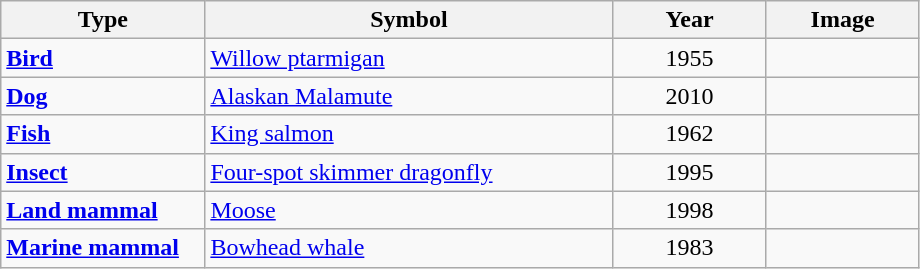<table class="wikitable">
<tr>
<th width="20%">Type</th>
<th width="40%">Symbol</th>
<th width="15%">Year</th>
<th width="15%">Image</th>
</tr>
<tr>
<td><strong><a href='#'>Bird</a></strong></td>
<td><a href='#'>Willow ptarmigan</a></td>
<td align="center">1955</td>
<td align="center"></td>
</tr>
<tr>
<td><strong><a href='#'>Dog</a></strong></td>
<td><a href='#'>Alaskan Malamute</a></td>
<td align="center">2010</td>
<td align="center"></td>
</tr>
<tr>
<td><strong><a href='#'>Fish</a></strong></td>
<td><a href='#'>King salmon</a></td>
<td align="center">1962</td>
<td align="center"></td>
</tr>
<tr>
<td><strong><a href='#'>Insect</a></strong></td>
<td><a href='#'>Four-spot skimmer dragonfly</a></td>
<td align="center">1995</td>
<td align="center"></td>
</tr>
<tr>
<td><strong><a href='#'>Land mammal</a></strong></td>
<td><a href='#'>Moose</a></td>
<td align="center">1998</td>
<td align="center"></td>
</tr>
<tr>
<td><strong><a href='#'>Marine mammal</a></strong></td>
<td><a href='#'>Bowhead whale</a></td>
<td align="center">1983</td>
<td align="center"></td>
</tr>
</table>
